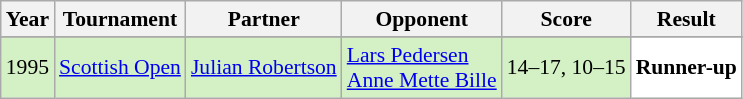<table class="sortable wikitable" style="font-size: 90%;">
<tr>
<th>Year</th>
<th>Tournament</th>
<th>Partner</th>
<th>Opponent</th>
<th>Score</th>
<th>Result</th>
</tr>
<tr>
</tr>
<tr style="background:#D4F1C5">
<td align="center">1995</td>
<td align="left"><a href='#'>Scottish Open</a></td>
<td align="left"> <a href='#'>Julian Robertson</a></td>
<td align="left"> <a href='#'>Lars Pedersen</a> <br>  <a href='#'>Anne Mette Bille</a></td>
<td align="left">14–17, 10–15</td>
<td style="text-align:left; background:white"> <strong>Runner-up</strong></td>
</tr>
</table>
